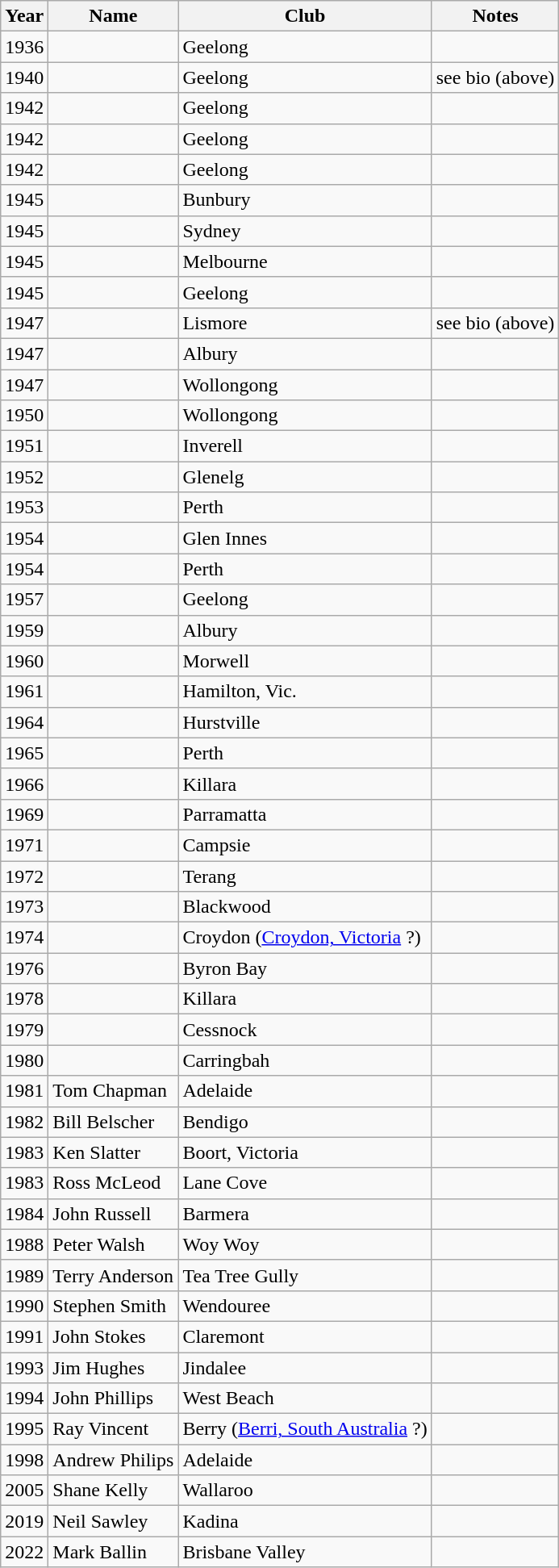<table class="wikitable sortable">
<tr>
<th>Year</th>
<th>Name</th>
<th>Club</th>
<th>Notes</th>
</tr>
<tr>
<td>1936</td>
<td></td>
<td>Geelong</td>
<td></td>
</tr>
<tr>
<td>1940</td>
<td></td>
<td>Geelong</td>
<td>see bio (above)</td>
</tr>
<tr>
<td>1942</td>
<td></td>
<td>Geelong</td>
<td></td>
</tr>
<tr>
<td>1942</td>
<td></td>
<td>Geelong</td>
<td></td>
</tr>
<tr>
<td>1942</td>
<td></td>
<td>Geelong</td>
<td></td>
</tr>
<tr>
<td>1945</td>
<td></td>
<td>Bunbury</td>
<td></td>
</tr>
<tr>
<td>1945</td>
<td></td>
<td>Sydney</td>
<td></td>
</tr>
<tr>
<td>1945</td>
<td></td>
<td>Melbourne</td>
<td></td>
</tr>
<tr>
<td>1945</td>
<td></td>
<td>Geelong</td>
<td></td>
</tr>
<tr>
<td>1947</td>
<td></td>
<td>Lismore</td>
<td>see bio (above)</td>
</tr>
<tr>
<td>1947</td>
<td></td>
<td>Albury</td>
<td></td>
</tr>
<tr>
<td>1947</td>
<td></td>
<td>Wollongong</td>
<td></td>
</tr>
<tr>
<td>1950</td>
<td></td>
<td>Wollongong</td>
<td></td>
</tr>
<tr>
<td>1951</td>
<td></td>
<td>Inverell</td>
<td></td>
</tr>
<tr>
<td>1952</td>
<td></td>
<td>Glenelg</td>
<td></td>
</tr>
<tr>
<td>1953</td>
<td></td>
<td>Perth</td>
<td></td>
</tr>
<tr>
<td>1954</td>
<td></td>
<td>Glen Innes</td>
<td></td>
</tr>
<tr>
<td>1954</td>
<td></td>
<td>Perth</td>
<td></td>
</tr>
<tr>
<td>1957</td>
<td></td>
<td>Geelong</td>
<td></td>
</tr>
<tr>
<td>1959</td>
<td></td>
<td>Albury</td>
<td></td>
</tr>
<tr>
<td>1960</td>
<td></td>
<td>Morwell</td>
<td></td>
</tr>
<tr>
<td>1961</td>
<td></td>
<td>Hamilton, Vic.</td>
<td></td>
</tr>
<tr>
<td>1964</td>
<td></td>
<td>Hurstville</td>
<td></td>
</tr>
<tr>
<td>1965</td>
<td></td>
<td>Perth</td>
<td></td>
</tr>
<tr>
<td>1966</td>
<td></td>
<td>Killara</td>
<td></td>
</tr>
<tr>
<td>1969</td>
<td></td>
<td>Parramatta</td>
<td></td>
</tr>
<tr>
<td>1971</td>
<td></td>
<td>Campsie</td>
<td></td>
</tr>
<tr>
<td>1972</td>
<td></td>
<td>Terang</td>
<td></td>
</tr>
<tr>
<td>1973</td>
<td></td>
<td>Blackwood</td>
<td></td>
</tr>
<tr>
<td>1974</td>
<td></td>
<td>Croydon (<a href='#'>Croydon, Victoria</a> ?)</td>
<td></td>
</tr>
<tr>
<td>1976</td>
<td></td>
<td>Byron Bay</td>
<td></td>
</tr>
<tr>
<td>1978</td>
<td></td>
<td>Killara</td>
<td></td>
</tr>
<tr>
<td>1979</td>
<td></td>
<td>Cessnock</td>
<td></td>
</tr>
<tr>
<td>1980</td>
<td></td>
<td>Carringbah</td>
<td></td>
</tr>
<tr>
<td>1981</td>
<td>Tom Chapman</td>
<td>Adelaide</td>
<td></td>
</tr>
<tr>
<td>1982</td>
<td>Bill Belscher</td>
<td>Bendigo</td>
<td></td>
</tr>
<tr>
<td>1983</td>
<td>Ken Slatter</td>
<td>Boort, Victoria</td>
<td></td>
</tr>
<tr>
<td>1983</td>
<td>Ross McLeod</td>
<td>Lane Cove</td>
<td></td>
</tr>
<tr>
<td>1984</td>
<td>John Russell</td>
<td>Barmera</td>
<td></td>
</tr>
<tr>
<td>1988</td>
<td>Peter Walsh</td>
<td>Woy Woy</td>
<td></td>
</tr>
<tr>
<td>1989</td>
<td>Terry Anderson</td>
<td>Tea Tree Gully</td>
<td></td>
</tr>
<tr>
<td>1990</td>
<td>Stephen Smith</td>
<td>Wendouree</td>
<td></td>
</tr>
<tr>
<td>1991</td>
<td>John Stokes</td>
<td>Claremont</td>
<td></td>
</tr>
<tr>
<td>1993</td>
<td>Jim Hughes</td>
<td>Jindalee</td>
<td></td>
</tr>
<tr>
<td>1994</td>
<td>John Phillips</td>
<td>West Beach</td>
<td></td>
</tr>
<tr>
<td>1995</td>
<td>Ray Vincent</td>
<td>Berry (<a href='#'>Berri, South Australia</a> ?)</td>
<td></td>
</tr>
<tr>
<td>1998</td>
<td>Andrew Philips</td>
<td>Adelaide</td>
<td></td>
</tr>
<tr>
<td>2005</td>
<td>Shane Kelly</td>
<td>Wallaroo</td>
<td></td>
</tr>
<tr>
<td>2019</td>
<td>Neil Sawley</td>
<td>Kadina</td>
<td></td>
</tr>
<tr>
<td>2022</td>
<td>Mark Ballin</td>
<td>Brisbane Valley</td>
<td></td>
</tr>
</table>
